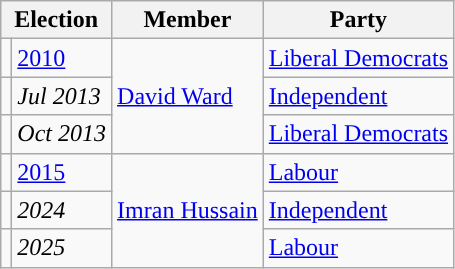<table class="wikitable">
<tr>
<th colspan=2>Election</th>
<th>Member</th>
<th>Party</th>
</tr>
<tr>
<td style="color:inherit;background-color: "></td>
<td><a href='#'>2010</a></td>
<td rowspan=3><a href='#'>David Ward</a></td>
<td><a href='#'>Liberal Democrats</a></td>
</tr>
<tr>
<td style="color:inherit;background-color: "></td>
<td><em>Jul 2013</em></td>
<td><a href='#'>Independent</a></td>
</tr>
<tr>
<td style="color:inherit;background-color: "></td>
<td><em>Oct 2013</em></td>
<td><a href='#'>Liberal Democrats</a></td>
</tr>
<tr>
<td style="color:inherit;background-color: "></td>
<td><a href='#'>2015</a></td>
<td rowspan="3"><a href='#'>Imran Hussain</a></td>
<td><a href='#'>Labour</a></td>
</tr>
<tr>
<td style="color:inherit;background-color: "></td>
<td><em>2024</em></td>
<td><a href='#'>Independent</a></td>
</tr>
<tr>
<td style="color:inherit;background-color: "></td>
<td><em>2025</em></td>
<td><a href='#'>Labour</a></td>
</tr>
</table>
